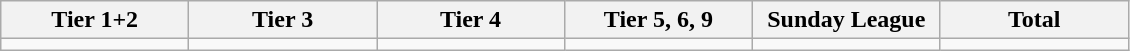<table class="wikitable">
<tr>
<th width="15%">Tier 1+2</th>
<th width="15%">Tier 3</th>
<th width="15%">Tier 4</th>
<th width="15%">Tier 5, 6, 9</th>
<th width="15%">Sunday League</th>
<th width="15%">Total</th>
</tr>
<tr>
<td></td>
<td></td>
<td></td>
<td></td>
<td></td>
<td></td>
</tr>
</table>
